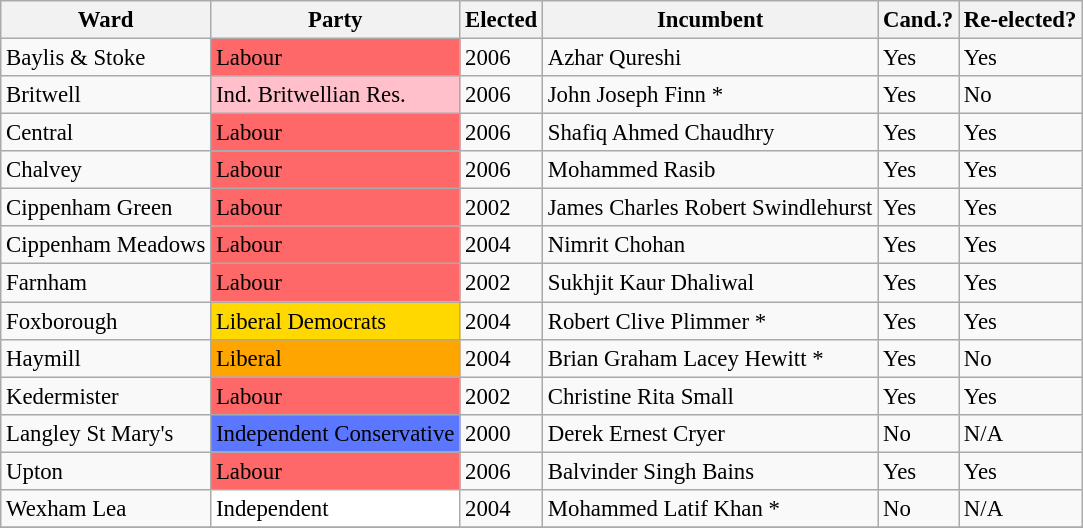<table class="wikitable" style="font-size: 95%;">
<tr>
<th>Ward</th>
<th>Party</th>
<th>Elected</th>
<th>Incumbent</th>
<th>Cand.?</th>
<th>Re-elected?</th>
</tr>
<tr>
<td>Baylis & Stoke</td>
<td bgcolor="FF6868">Labour</td>
<td>2006</td>
<td>Azhar Qureshi</td>
<td>Yes</td>
<td>Yes</td>
</tr>
<tr>
<td>Britwell</td>
<td bgcolor="pink">Ind. Britwellian Res.</td>
<td>2006</td>
<td>John Joseph Finn *</td>
<td>Yes</td>
<td>No</td>
</tr>
<tr>
<td>Central</td>
<td bgcolor="FF6868">Labour</td>
<td>2006</td>
<td>Shafiq Ahmed Chaudhry</td>
<td>Yes</td>
<td>Yes</td>
</tr>
<tr>
<td>Chalvey</td>
<td bgcolor="FF6868">Labour</td>
<td>2006</td>
<td>Mohammed Rasib</td>
<td>Yes</td>
<td>Yes</td>
</tr>
<tr>
<td>Cippenham Green</td>
<td bgcolor="FF6868">Labour</td>
<td>2002</td>
<td>James Charles Robert Swindlehurst</td>
<td>Yes</td>
<td>Yes</td>
</tr>
<tr>
<td>Cippenham Meadows</td>
<td bgcolor="FF6868">Labour</td>
<td>2004</td>
<td>Nimrit Chohan</td>
<td>Yes</td>
<td>Yes</td>
</tr>
<tr>
<td>Farnham</td>
<td bgcolor="FF6868">Labour</td>
<td>2002</td>
<td>Sukhjit Kaur Dhaliwal</td>
<td>Yes</td>
<td>Yes</td>
</tr>
<tr>
<td>Foxborough</td>
<td bgcolor="FFD800">Liberal Democrats</td>
<td>2004</td>
<td>Robert Clive Plimmer *</td>
<td>Yes</td>
<td>Yes</td>
</tr>
<tr>
<td>Haymill</td>
<td bgcolor="orange">Liberal</td>
<td>2004</td>
<td>Brian Graham Lacey Hewitt *</td>
<td>Yes</td>
<td>No</td>
</tr>
<tr>
<td>Kedermister</td>
<td bgcolor="FF6868">Labour</td>
<td>2002</td>
<td>Christine Rita Small</td>
<td>Yes</td>
<td>Yes</td>
</tr>
<tr>
<td>Langley St Mary's</td>
<td bgcolor="5B76FF">Independent Conservative</td>
<td>2000</td>
<td>Derek Ernest Cryer</td>
<td>No</td>
<td>N/A</td>
</tr>
<tr>
<td>Upton</td>
<td bgcolor="FF6868">Labour</td>
<td>2006</td>
<td>Balvinder Singh Bains</td>
<td>Yes</td>
<td>Yes</td>
</tr>
<tr>
<td>Wexham Lea</td>
<td bgcolor="white">Independent</td>
<td>2004</td>
<td>Mohammed Latif Khan *</td>
<td>No</td>
<td>N/A</td>
</tr>
<tr>
</tr>
</table>
